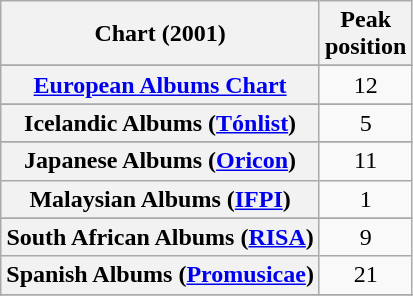<table class="wikitable sortable plainrowheaders" style="text-align:center">
<tr>
<th scope="col">Chart (2001)</th>
<th scope="col">Peak<br>position</th>
</tr>
<tr>
</tr>
<tr>
</tr>
<tr>
</tr>
<tr>
</tr>
<tr>
</tr>
<tr>
</tr>
<tr>
</tr>
<tr>
<th scope="row"><a href='#'>European Albums Chart</a></th>
<td align="center">12</td>
</tr>
<tr>
</tr>
<tr>
</tr>
<tr>
<th scope="row">Icelandic Albums (<a href='#'>Tónlist</a>)</th>
<td>5</td>
</tr>
<tr>
</tr>
<tr>
</tr>
<tr>
<th scope="row">Japanese Albums (<a href='#'>Oricon</a>)</th>
<td>11</td>
</tr>
<tr>
<th scope="row">Malaysian Albums (<a href='#'>IFPI</a>)</th>
<td>1</td>
</tr>
<tr>
</tr>
<tr>
</tr>
<tr>
</tr>
<tr>
<th scope="row">South African Albums (<a href='#'>RISA</a>)</th>
<td>9</td>
</tr>
<tr>
<th scope="row">Spanish Albums (<a href='#'>Promusicae</a>)</th>
<td>21</td>
</tr>
<tr>
</tr>
<tr>
</tr>
<tr>
</tr>
<tr>
</tr>
<tr>
</tr>
</table>
